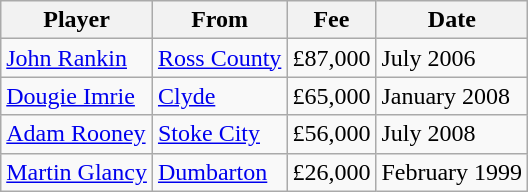<table class="wikitable">
<tr>
<th>Player</th>
<th>From</th>
<th>Fee</th>
<th>Date</th>
</tr>
<tr>
<td> <a href='#'>John Rankin</a></td>
<td> <a href='#'>Ross County</a></td>
<td>£87,000</td>
<td>July 2006</td>
</tr>
<tr>
<td> <a href='#'>Dougie Imrie</a></td>
<td> <a href='#'>Clyde</a></td>
<td>£65,000</td>
<td>January 2008</td>
</tr>
<tr>
<td> <a href='#'>Adam Rooney</a></td>
<td> <a href='#'>Stoke City</a></td>
<td>£56,000</td>
<td>July 2008</td>
</tr>
<tr>
<td> <a href='#'>Martin Glancy</a></td>
<td> <a href='#'>Dumbarton</a></td>
<td>£26,000</td>
<td>February 1999</td>
</tr>
</table>
